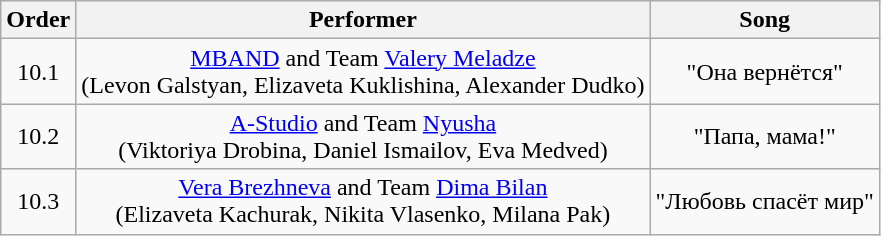<table class="wikitable" style="text-align:center;">
<tr>
<th>Order</th>
<th>Performer</th>
<th>Song</th>
</tr>
<tr>
<td>10.1</td>
<td><a href='#'>MBAND</a> and Team <a href='#'>Valery Meladze</a> <br> (Levon Galstyan, Elizaveta Kuklishina, Alexander Dudko)</td>
<td>"Она вернётся"</td>
</tr>
<tr>
<td>10.2</td>
<td><a href='#'>A-Studio</a> and Team <a href='#'>Nyusha</a> <br> (Viktoriya Drobina, Daniel Ismailov, Eva Medved)</td>
<td>"Папа, мама!"</td>
</tr>
<tr>
<td>10.3</td>
<td><a href='#'>Vera Brezhneva</a> and Team <a href='#'>Dima Bilan</a> <br> (Elizaveta Kachurak, Nikita Vlasenko, Milana Pak)</td>
<td>"Любовь спасёт мир"</td>
</tr>
</table>
